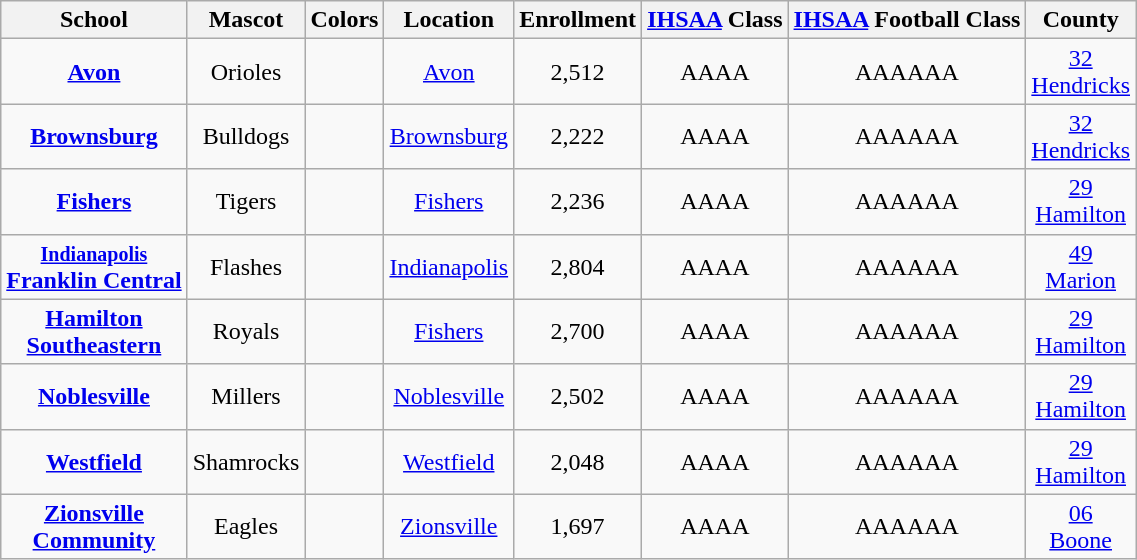<table class="wikitable" style="text-align:center;">
<tr>
<th>School</th>
<th>Mascot</th>
<th>Colors</th>
<th>Location</th>
<th>Enrollment</th>
<th><a href='#'>IHSAA</a> Class</th>
<th><a href='#'>IHSAA</a> Football Class</th>
<th>County</th>
</tr>
<tr>
<td><strong><a href='#'>Avon</a></strong></td>
<td>Orioles</td>
<td>  </td>
<td><a href='#'>Avon</a></td>
<td>2,512</td>
<td>AAAA</td>
<td>AAAAAA</td>
<td><a href='#'>32 <br> Hendricks</a></td>
</tr>
<tr>
<td><strong><a href='#'>Brownsburg</a></strong></td>
<td>Bulldogs</td>
<td>  </td>
<td><a href='#'>Brownsburg</a></td>
<td>2,222</td>
<td>AAAA</td>
<td>AAAAAA</td>
<td><a href='#'>32 <br> Hendricks</a></td>
</tr>
<tr>
<td><strong><a href='#'>Fishers</a></strong></td>
<td>Tigers</td>
<td> </td>
<td><a href='#'>Fishers</a></td>
<td>2,236</td>
<td>AAAA</td>
<td>AAAAAA</td>
<td><a href='#'>29 <br> Hamilton</a></td>
</tr>
<tr>
<td><strong><a href='#'><small>Indianapolis</small><br> Franklin Central</a></strong></td>
<td>Flashes</td>
<td>  </td>
<td><a href='#'>Indianapolis</a></td>
<td>2,804</td>
<td>AAAA</td>
<td>AAAAAA</td>
<td><a href='#'>49 <br> Marion</a></td>
</tr>
<tr>
<td><strong><a href='#'>Hamilton <br> Southeastern</a></strong></td>
<td>Royals</td>
<td>  <br>  </td>
<td><a href='#'>Fishers</a></td>
<td>2,700</td>
<td>AAAA</td>
<td>AAAAAA</td>
<td><a href='#'>29 <br> Hamilton</a></td>
</tr>
<tr>
<td><strong><a href='#'>Noblesville</a></strong></td>
<td>Millers</td>
<td>  </td>
<td><a href='#'>Noblesville</a></td>
<td>2,502</td>
<td>AAAA</td>
<td>AAAAAA</td>
<td><a href='#'>29 <br> Hamilton</a></td>
</tr>
<tr>
<td><strong><a href='#'>Westfield</a></strong></td>
<td>Shamrocks</td>
<td>  </td>
<td><a href='#'>Westfield</a></td>
<td>2,048</td>
<td>AAAA</td>
<td>AAAAAA</td>
<td><a href='#'>29 <br> Hamilton</a></td>
</tr>
<tr>
<td><strong><a href='#'>Zionsville <br> Community</a></strong></td>
<td>Eagles</td>
<td>  </td>
<td><a href='#'>Zionsville</a></td>
<td>1,697</td>
<td>AAAA</td>
<td>AAAAAA</td>
<td><a href='#'>06 <br> Boone</a></td>
</tr>
</table>
